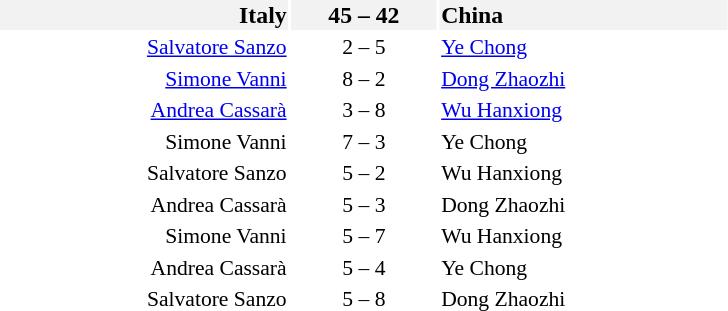<table style="font-size:90%">
<tr style="font-size:110%; background:#f2f2f2">
<td style="width:12em" align=right><strong>Italy</strong> </td>
<td style="width:6em" align=center><strong>45 – 42</strong></td>
<td style="width:12em"> <strong>China</strong></td>
</tr>
<tr>
<td align=right><a href='#'>Salvatore Sanzo</a></td>
<td align=center>2 – 5</td>
<td><a href='#'>Ye Chong</a></td>
</tr>
<tr>
<td align=right><a href='#'>Simone Vanni</a></td>
<td align=center>8 – 2</td>
<td><a href='#'>Dong Zhaozhi</a></td>
</tr>
<tr>
<td align=right><a href='#'>Andrea Cassarà</a></td>
<td align=center>3 – 8</td>
<td><a href='#'>Wu Hanxiong</a></td>
</tr>
<tr>
<td align=right>Simone Vanni</td>
<td align=center>7 – 3</td>
<td>Ye Chong</td>
</tr>
<tr>
<td align=right>Salvatore Sanzo</td>
<td align=center>5 – 2</td>
<td>Wu Hanxiong</td>
</tr>
<tr>
<td align=right>Andrea Cassarà</td>
<td align=center>5 – 3</td>
<td>Dong Zhaozhi</td>
</tr>
<tr>
<td align=right>Simone Vanni</td>
<td align=center>5 – 7</td>
<td>Wu Hanxiong</td>
</tr>
<tr>
<td align=right>Andrea Cassarà</td>
<td align=center>5 – 4</td>
<td>Ye Chong</td>
</tr>
<tr>
<td align=right>Salvatore Sanzo</td>
<td align=center>5 – 8</td>
<td>Dong Zhaozhi</td>
</tr>
</table>
